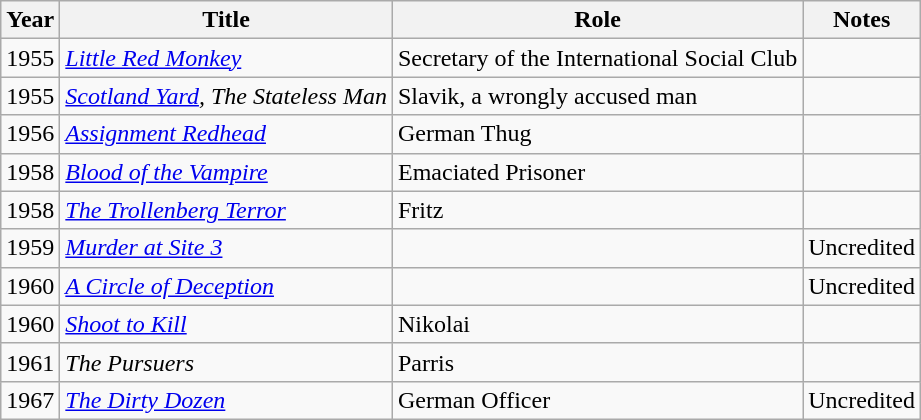<table class="wikitable">
<tr>
<th>Year</th>
<th>Title</th>
<th>Role</th>
<th>Notes</th>
</tr>
<tr>
<td>1955</td>
<td><em><a href='#'>Little Red Monkey</a></em></td>
<td>Secretary of the International Social Club</td>
<td></td>
</tr>
<tr>
<td>1955</td>
<td><em><a href='#'>Scotland Yard</a>, The Stateless Man</em></td>
<td>Slavik, a wrongly accused man</td>
<td></td>
</tr>
<tr>
<td>1956</td>
<td><em><a href='#'>Assignment Redhead</a></em></td>
<td>German Thug</td>
<td></td>
</tr>
<tr>
<td>1958</td>
<td><em><a href='#'>Blood of the Vampire</a></em></td>
<td>Emaciated Prisoner</td>
<td></td>
</tr>
<tr>
<td>1958</td>
<td><em><a href='#'>The Trollenberg Terror</a></em></td>
<td>Fritz</td>
<td></td>
</tr>
<tr>
<td>1959</td>
<td><em><a href='#'>Murder at Site 3</a></em></td>
<td></td>
<td>Uncredited</td>
</tr>
<tr>
<td>1960</td>
<td><em><a href='#'>A Circle of Deception</a></em></td>
<td></td>
<td>Uncredited</td>
</tr>
<tr>
<td>1960</td>
<td><em><a href='#'>Shoot to Kill</a></em></td>
<td>Nikolai</td>
<td></td>
</tr>
<tr>
<td>1961</td>
<td><em>The Pursuers</em></td>
<td>Parris</td>
<td></td>
</tr>
<tr>
<td>1967</td>
<td><em><a href='#'>The Dirty Dozen</a></em></td>
<td>German Officer</td>
<td>Uncredited</td>
</tr>
</table>
